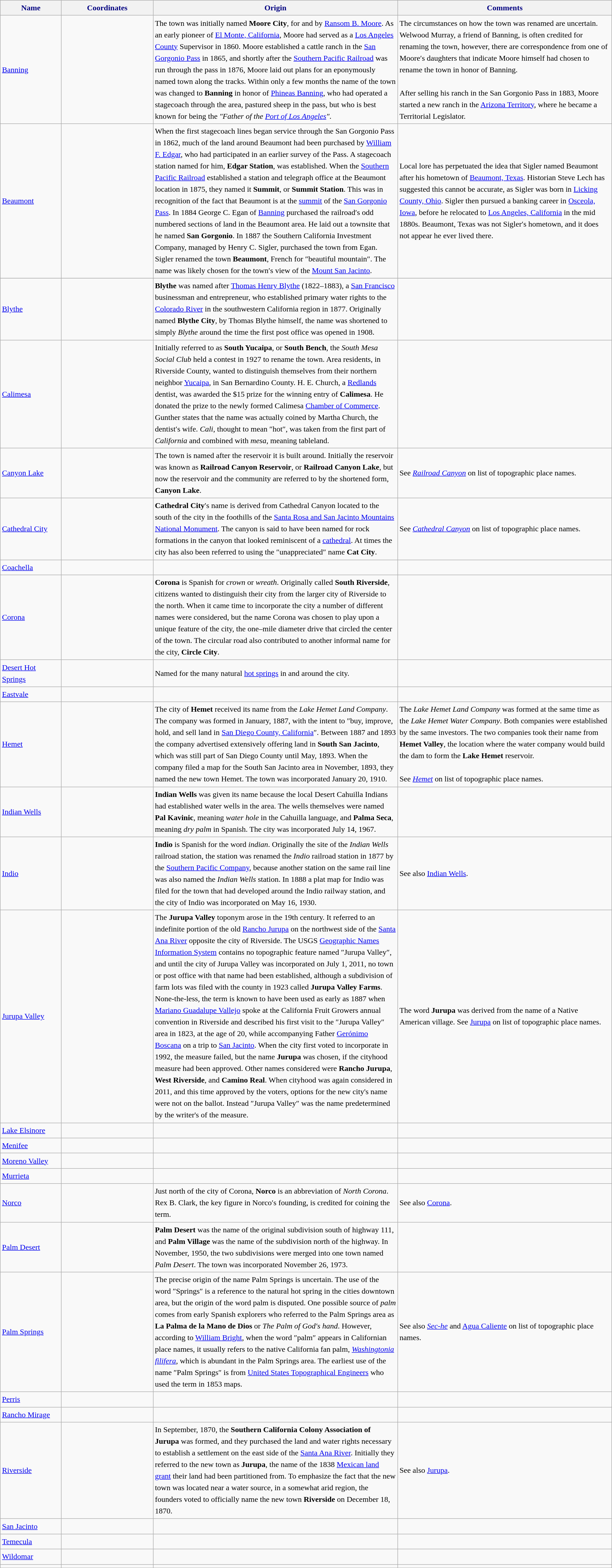<table class="wikitable sortable" style="font-size:100%;width:100%;border:0px;text-align:left;line-height:150%;">
<tr>
<th style="background: #f2f2f2; color: #000080" height="17"  width="10%">Name</th>
<th style="background: #f2f2f2; color: #000080" height="17" width="15%">Coordinates</th>
<th style="background: #f2f2f2; color: #000080" height="17" width="40%">Origin</th>
<th class="unsortable" style="background: #f2f2f2; color: #000080" height="17" width="35%">Comments</th>
</tr>
<tr>
<td><a href='#'>Banning</a></td>
<td></td>
<td>The town was initially named <strong>Moore City</strong>, for and by <a href='#'>Ransom B. Moore</a>. As an early pioneer of <a href='#'>El Monte, California</a>, Moore had served as a <a href='#'>Los Angeles County</a> Supervisor in 1860. Moore established a cattle ranch in the <a href='#'>San Gorgonio Pass</a> in 1865, and shortly after the <a href='#'>Southern Pacific Railroad</a> was run through the pass in 1876, Moore laid out plans for an eponymously named town along the tracks. Within only a few months the name of the town was changed to <strong>Banning</strong> in honor of <a href='#'>Phineas Banning</a>, who had operated a stagecoach through the area, pastured sheep in the pass, but who is best known for being the <em>″Father of the <a href='#'>Port of Los Angeles</a>″</em>.</td>
<td>The circumstances on how the town was renamed are uncertain. Welwood Murray, a friend of Banning, is often credited for renaming the town, however, there are correspondence from one of Moore′s daughters that indicate Moore himself had chosen to rename the town in honor of Banning.<br><br>After selling his ranch in the San Gorgonio Pass in 1883, Moore started a new ranch in the <a href='#'>Arizona Territory</a>, where he became a Territorial Legislator.</td>
</tr>
<tr>
<td><a href='#'>Beaumont</a></td>
<td></td>
<td>When the first stagecoach lines began service through the San Gorgonio Pass in 1862, much of the land around Beaumont had been purchased by <a href='#'>William F. Edgar</a>, who had participated in an earlier survey of the Pass. A stagecoach station named for him, <strong>Edgar Station</strong>, was established.  When the <a href='#'>Southern Pacific Railroad</a> established a station and telegraph office at the Beaumont location in 1875, they named it <strong>Summit</strong>, or <strong>Summit Station</strong>. This was in recognition of the fact that Beaumont is at the <a href='#'>summit</a> of the <a href='#'>San Gorgonio Pass</a>. In 1884 George C. Egan of <a href='#'>Banning</a> purchased the railroad′s odd numbered sections of land in the Beaumont area.  He laid out a townsite that he named <strong>San Gorgonio</strong>. In 1887 the Southern California Investment Company, managed by Henry C. Sigler, purchased the town from Egan. Sigler renamed the town <strong>Beaumont</strong>, French for ″beautiful mountain″.  The name was likely chosen for the town′s view of the  <a href='#'>Mount San Jacinto</a>.</td>
<td>Local lore has perpetuated the idea that Sigler named Beaumont after his hometown of <a href='#'>Beaumont, Texas</a>. Historian Steve Lech has suggested this cannot be accurate, as Sigler was born in <a href='#'>Licking County, Ohio</a>.  Sigler then pursued a banking career in <a href='#'>Osceola, Iowa</a>, before he relocated to <a href='#'>Los Angeles, California</a> in the mid 1880s.  Beaumont, Texas was not Sigler′s hometown, and it does not appear he ever lived there.</td>
</tr>
<tr>
</tr>
<tr>
<td><a href='#'>Blythe</a></td>
<td></td>
<td><strong>Blythe</strong> was named after <a href='#'>Thomas Henry Blythe</a> (1822–1883), a <a href='#'>San Francisco</a> businessman and entrepreneur, who established primary water rights to the <a href='#'>Colorado River</a> in the southwestern California region in 1877.  Originally named <strong>Blythe City</strong>, by Thomas Blythe himself, the name was shortened to simply <em>Blythe</em> around the time the first post office was opened in 1908.</td>
<td></td>
</tr>
<tr>
<td><a href='#'>Calimesa</a></td>
<td></td>
<td>Initially referred to as <strong>South Yucaipa</strong>, or <strong>South Bench</strong>, the <em>South Mesa Social Club</em> held a contest in 1927 to rename the town. Area residents, in Riverside County, wanted to distinguish themselves from their northern neighbor <a href='#'>Yucaipa</a>, in San Bernardino County. H. E. Church, a <a href='#'>Redlands</a> dentist, was awarded the $15 prize for the winning entry of <strong>Calimesa</strong>. He donated the prize to the newly formed Calimesa <a href='#'>Chamber of Commerce</a>. Gunther states that the name was actually coined by Martha Church, the dentist′s wife. <em>Cali</em>, thought to mean ″hot″, was taken from the first part of <em>California</em> and combined with <em>mesa</em>, meaning tableland.</td>
<td></td>
</tr>
<tr>
<td><a href='#'>Canyon Lake</a></td>
<td></td>
<td>The town is named after the reservoir it is built around. Initially the reservoir was known as <strong>Railroad Canyon Reservoir</strong>, or <strong>Railroad Canyon Lake</strong>, but now the reservoir and the community are referred to by the shortened form, <strong>Canyon Lake</strong>.</td>
<td>See <em><a href='#'>Railroad Canyon</a></em> on list of topographic place names.</td>
</tr>
<tr>
<td><a href='#'>Cathedral City</a></td>
<td></td>
<td><strong>Cathedral City</strong>′s name is derived from Cathedral Canyon located to the south of the city in the foothills of the <a href='#'>Santa Rosa and San Jacinto Mountains National Monument</a>. The canyon is said to have been named for rock formations in the canyon that looked reminiscent of a <a href='#'>cathedral</a>. At times the city has also been referred to using the ″unappreciated″ name <strong>Cat City</strong>.</td>
<td>See <em><a href='#'>Cathedral Canyon</a></em> on list of topographic place names.</td>
</tr>
<tr>
<td><a href='#'>Coachella</a></td>
<td></td>
<td></td>
<td></td>
</tr>
<tr>
<td><a href='#'>Corona</a></td>
<td></td>
<td><strong>Corona</strong> is Spanish for <em>crown</em> or <em>wreath</em>.  Originally called <strong>South Riverside</strong>, citizens wanted to distinguish their city from the larger city of Riverside to the north.  When it came time to incorporate the city a number of different names were considered, but the name Corona was chosen to play upon a unique feature of the city, the one–mile diameter drive that circled the center of the town. The circular road also contributed to another informal name for the city, <strong>Circle City</strong>.</td>
<td></td>
</tr>
<tr>
<td><a href='#'>Desert Hot Springs</a></td>
<td></td>
<td>Named for the many natural <a href='#'>hot springs</a> in and around the city.</td>
<td></td>
</tr>
<tr>
<td><a href='#'>Eastvale</a></td>
<td><br></td>
<td></td>
<td></td>
</tr>
<tr>
<td><a href='#'>Hemet</a></td>
<td></td>
<td>The city of <strong>Hemet</strong> received its name from the <em>Lake Hemet Land Company</em>. The company was formed in January, 1887, with the intent to ″buy, improve, hold, and sell land in <a href='#'>San Diego County, California</a>″. Between 1887 and 1893 the company advertised extensively offering land in <strong>South San Jacinto</strong>, which was still part of San Diego County until May, 1893. When the company filed a map for the South San Jacinto area in November, 1893, they named the new town Hemet. The town was incorporated January 20, 1910.</td>
<td>The <em>Lake Hemet Land Company</em> was formed at the same time as the <em>Lake Hemet Water Company</em>. Both companies were established by the same investors. The two companies took their name from <strong>Hemet Valley</strong>, the location where the water company would build the dam to form the <strong>Lake Hemet</strong> reservoir.<br><br>See <em><a href='#'>Hemet</a></em> on list of topographic place names.</td>
</tr>
<tr>
<td><a href='#'>Indian Wells</a></td>
<td></td>
<td><strong>Indian Wells</strong> was given its name because the local Desert Cahuilla Indians had established water wells in the area.  The wells themselves were named <strong>Pal Kavinic</strong>, meaning <em>water hole</em> in the Cahuilla language, and <strong>Palma Seca</strong>, meaning <em>dry palm</em> in Spanish. The city was incorporated July 14, 1967.</td>
<td></td>
</tr>
<tr>
<td><a href='#'>Indio</a></td>
<td></td>
<td><strong>Indio</strong> is Spanish for the word <em>indian</em>.  Originally the site of the <em>Indian Wells</em> railroad station, the station was renamed the <em>Indio</em> railroad station in 1877 by the <a href='#'>Southern Pacific Company</a>, because another station on the same rail line was also named the <em>Indian Wells</em> station.  In 1888 a plat map for Indio was filed for the town that had developed around the Indio railway station, and the city of Indio was incorporated on May 16, 1930.</td>
<td>See also <a href='#'>Indian Wells</a>.</td>
</tr>
<tr>
<td><a href='#'>Jurupa Valley</a></td>
<td></td>
<td>The <strong>Jurupa Valley</strong> toponym arose in the 19th century. It referred to an indefinite portion of the old <a href='#'>Rancho Jurupa</a> on the northwest side of the <a href='#'>Santa Ana River</a> opposite the city of Riverside. The USGS <a href='#'>Geographic Names Information System</a> contains no topographic feature named ″Jurupa Valley″, and until the city of Jurupa Valley was incorporated on July 1, 2011, no town or post office with that name had been established, although a subdivision of  farm lots was filed with the county in 1923 called <strong>Jurupa Valley Farms</strong>. None-the-less, the term is known to have been used as early as 1887 when <a href='#'>Mariano Guadalupe Vallejo</a> spoke at the California Fruit Growers annual convention in Riverside and described his first visit to the ″Jurupa Valley″ area in 1823, at the age of 20, while accompanying Father <a href='#'>Gerónimo Boscana</a> on a trip to <a href='#'>San Jacinto</a>. When the city first voted to incorporate in 1992, the measure failed, but the name <strong>Jurupa</strong> was chosen, if the cityhood measure had been approved. Other names considered were <strong>Rancho Jurupa</strong>, <strong>West Riverside</strong>, and <strong>Camino Real</strong>. When cityhood was again considered in 2011, and this time approved by the voters, options for the new city's name were not on the ballot. Instead ″Jurupa Valley″ was the name predetermined by the writer's of the measure.</td>
<td>The word <strong>Jurupa</strong> was derived from the name of a Native American village. See <a href='#'>Jurupa</a> on list of topographic place names.</td>
</tr>
<tr>
<td><a href='#'>Lake Elsinore</a></td>
<td></td>
<td></td>
<td></td>
</tr>
<tr>
<td><a href='#'>Menifee</a></td>
<td></td>
<td></td>
<td></td>
</tr>
<tr>
<td><a href='#'>Moreno Valley</a></td>
<td></td>
<td></td>
<td></td>
</tr>
<tr>
<td><a href='#'>Murrieta</a></td>
<td></td>
<td></td>
<td></td>
</tr>
<tr>
<td><a href='#'>Norco</a></td>
<td></td>
<td>Just north of the city of Corona, <strong>Norco</strong> is an abbreviation of <em>North Corona</em>.  Rex B. Clark, the key figure in Norco′s founding, is credited for coining the term.</td>
<td>See also <a href='#'>Corona</a>.</td>
</tr>
<tr>
<td><a href='#'>Palm Desert</a></td>
<td></td>
<td><strong>Palm Desert</strong> was the name of the original subdivision south of highway 111, and <strong>Palm Village</strong> was the name of the subdivision north of the highway. In November, 1950, the two subdivisions were merged into one town named <em>Palm Desert</em>. The town was incorporated November 26, 1973.</td>
<td></td>
</tr>
<tr>
<td><a href='#'>Palm Springs</a></td>
<td></td>
<td>The precise origin of the name Palm Springs is uncertain.  The use of the word ″Springs″ is a reference to the natural hot spring in the cities downtown area, but the origin of the word palm is disputed.  One possible source of <em>palm</em> comes from early Spanish explorers who referred to the Palm Springs area as <strong>La Palma de la Mano de Dios</strong> or <em>The Palm of God′s hand</em>. However, according to <a href='#'>William Bright</a>, when the word ″palm″ appears in Californian place names, it usually refers to the native California fan palm, <em><a href='#'>Washingtonia filifera</a></em>, which is abundant in the Palm Springs area.  The earliest use of the name ″Palm Springs″ is from <a href='#'>United States Topographical Engineers</a> who used the term in 1853 maps.</td>
<td>See also <em><a href='#'>Sec-he</a></em> and  <a href='#'>Agua Caliente</a> on list of topographic place names.</td>
</tr>
<tr>
<td><a href='#'>Perris</a></td>
<td></td>
<td></td>
<td></td>
</tr>
<tr>
<td><a href='#'>Rancho Mirage</a></td>
<td></td>
<td></td>
<td></td>
</tr>
<tr>
<td><a href='#'>Riverside</a></td>
<td></td>
<td>In September, 1870, the <strong>Southern California Colony Association of Jurupa</strong> was formed, and they purchased the land and water rights necessary to establish a settlement on the east side of the <a href='#'>Santa Ana River</a>. Initially they referred to the new town as <strong>Jurupa</strong>, the name of the 1838 <a href='#'>Mexican land grant</a> their land had been partitioned from. To emphasize the fact that the new town was located near a water source, in a somewhat arid region, the founders voted to officially name the new town <strong>Riverside</strong> on December 18, 1870.</td>
<td>See also <a href='#'>Jurupa</a>.</td>
</tr>
<tr>
<td><a href='#'>San Jacinto</a></td>
<td></td>
<td></td>
<td></td>
</tr>
<tr>
<td><a href='#'>Temecula</a></td>
<td></td>
<td></td>
<td></td>
</tr>
<tr>
<td><a href='#'>Wildomar</a></td>
<td></td>
<td></td>
<td></td>
</tr>
<tr>
<td></td>
<td></td>
<td></td>
<td></td>
</tr>
</table>
